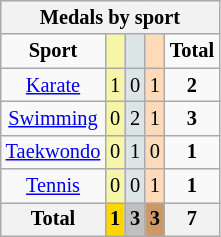<table class="wikitable" style="font-size:85%">
<tr style="background:#efefef;">
<th colspan=7><strong>Medals by sport</strong></th>
</tr>
<tr align=center>
<td><strong>Sport</strong></td>
<td bgcolor=#f7f6a8></td>
<td bgcolor=#dce5e5></td>
<td bgcolor=#ffdab9></td>
<td><strong>Total</strong></td>
</tr>
<tr align=center>
<td><a href='#'>Karate</a></td>
<td style="background:#F7F6A8;">1</td>
<td style="background:#DCE5E5;">0</td>
<td style="background:#FFDAB9;">1</td>
<td><strong>2</strong></td>
</tr>
<tr align=center>
<td><a href='#'>Swimming</a></td>
<td style="background:#F7F6A8;">0</td>
<td style="background:#DCE5E5;">2</td>
<td style="background:#FFDAB9;">1</td>
<td><strong>3</strong></td>
</tr>
<tr align=center>
<td><a href='#'>Taekwondo</a></td>
<td style="background:#F7F6A8;">0</td>
<td style="background:#DCE5E5;">1</td>
<td style="background:#FFDAB9;">0</td>
<td><strong>1</strong></td>
</tr>
<tr align=center>
<td><a href='#'>Tennis</a></td>
<td style="background:#F7F6A8;">0</td>
<td style="background:#DCE5E5;">0</td>
<td style="background:#FFDAB9;">1</td>
<td><strong>1</strong></td>
</tr>
<tr align=center>
<th><strong>Total</strong></th>
<th style="background:gold;"><strong>1</strong></th>
<th style="background:silver;"><strong>3</strong></th>
<th style="background:#c96;"><strong>3</strong></th>
<th><strong>7</strong></th>
</tr>
</table>
